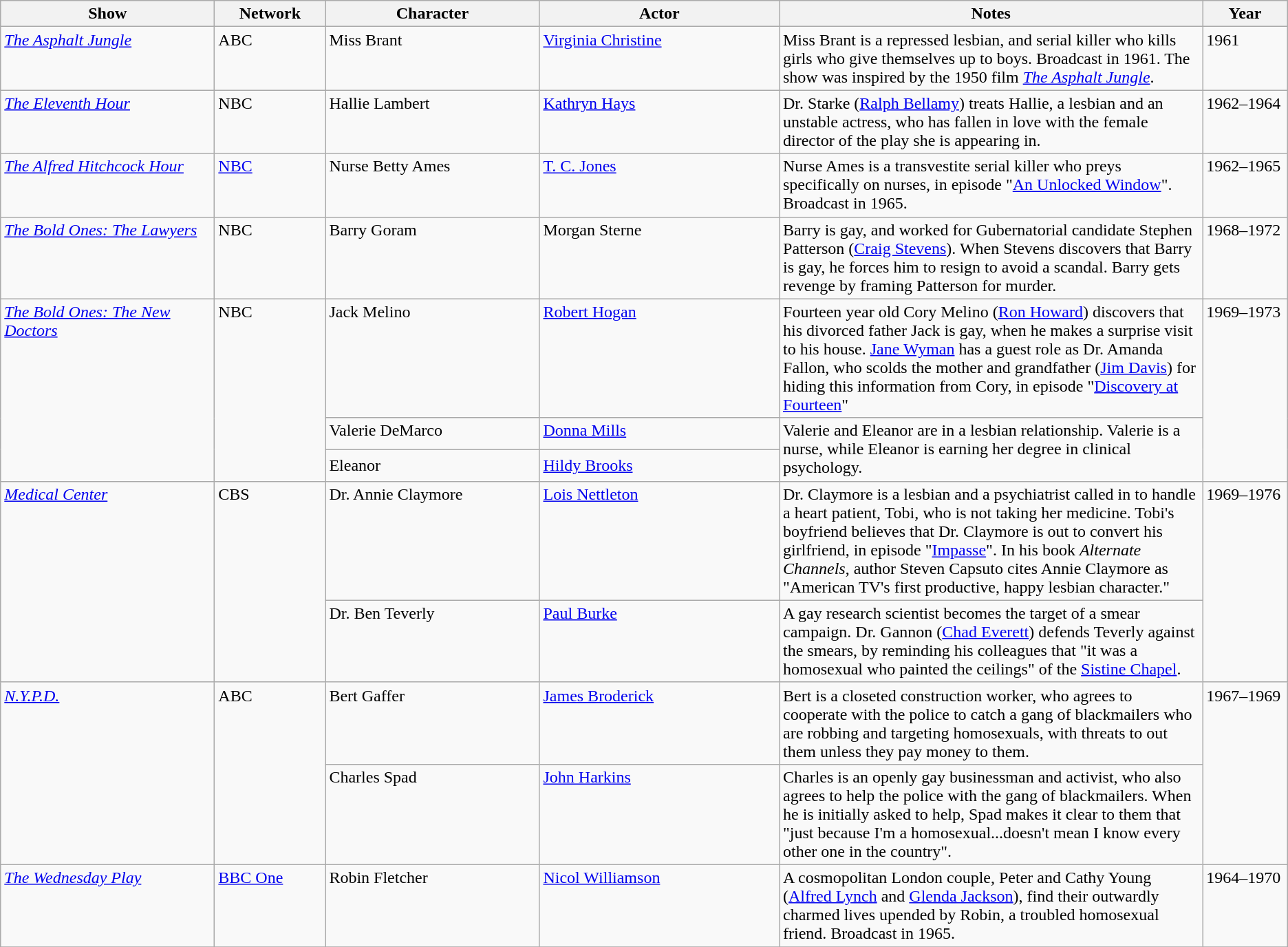<table class="sortable wikitable" style="margins:auto; width=100%;">
<tr>
<th style="width:200px;">Show</th>
<th style="width:100px;">Network</th>
<th style="width:200px;">Character</th>
<th style="width:225px;">Actor</th>
<th>Notes</th>
<th style="width:75px;">Year</th>
</tr>
<tr valign="top">
<td><em><a href='#'>The Asphalt Jungle</a></em></td>
<td>ABC</td>
<td>Miss Brant</td>
<td><a href='#'>Virginia Christine</a></td>
<td>Miss Brant is a repressed lesbian, and serial killer who kills girls who give themselves up to boys. Broadcast in 1961. The show was inspired by the 1950 film <em><a href='#'>The Asphalt Jungle</a></em>.</td>
<td>1961</td>
</tr>
<tr valign="top">
<td><em><a href='#'>The Eleventh Hour</a></em></td>
<td>NBC</td>
<td>Hallie Lambert</td>
<td><a href='#'>Kathryn Hays</a></td>
<td>Dr. Starke (<a href='#'>Ralph Bellamy</a>) treats Hallie, a lesbian and an unstable actress, who has fallen in love with the female director of the play she is appearing in.</td>
<td>1962–1964</td>
</tr>
<tr valign="top">
<td><em><a href='#'>The Alfred Hitchcock Hour</a></em></td>
<td><a href='#'>NBC</a></td>
<td>Nurse Betty Ames</td>
<td><a href='#'>T. C. Jones</a></td>
<td>Nurse Ames is a transvestite serial killer who preys specifically on nurses, in episode "<a href='#'>An Unlocked Window</a>". Broadcast in 1965.</td>
<td>1962–1965</td>
</tr>
<tr valign="top">
<td><em><a href='#'>The Bold Ones: The Lawyers</a></em></td>
<td>NBC</td>
<td>Barry Goram</td>
<td>Morgan Sterne</td>
<td>Barry is gay, and worked for Gubernatorial candidate Stephen Patterson (<a href='#'>Craig Stevens</a>). When Stevens discovers that Barry is gay, he forces him to resign to avoid a scandal. Barry gets revenge by framing Patterson for murder.</td>
<td>1968–1972</td>
</tr>
<tr valign="top">
<td rowspan="3"><em><a href='#'>The Bold Ones: The New Doctors</a></em></td>
<td rowspan="3">NBC</td>
<td>Jack Melino</td>
<td><a href='#'>Robert Hogan</a></td>
<td>Fourteen year old Cory Melino (<a href='#'>Ron Howard</a>) discovers that his divorced father Jack is gay, when he makes a surprise visit to his house. <a href='#'>Jane Wyman</a> has a guest role as Dr. Amanda Fallon, who scolds the mother and grandfather (<a href='#'>Jim Davis</a>) for hiding this information from Cory, in episode "<a href='#'>Discovery at Fourteen</a>"</td>
<td rowspan="3">1969–1973</td>
</tr>
<tr valign="top">
<td>Valerie DeMarco</td>
<td><a href='#'>Donna Mills</a></td>
<td rowspan="2">Valerie and Eleanor are in a lesbian relationship. Valerie is a nurse, while Eleanor is earning her degree in clinical psychology.</td>
</tr>
<tr>
<td>Eleanor</td>
<td><a href='#'>Hildy Brooks</a></td>
</tr>
<tr valign="top">
<td rowspan="2"><em><a href='#'>Medical Center</a></em></td>
<td rowspan="2">CBS</td>
<td>Dr. Annie Claymore</td>
<td><a href='#'>Lois Nettleton</a></td>
<td>Dr. Claymore is a lesbian and a psychiatrist called in to handle a heart patient, Tobi, who is not taking her medicine. Tobi's boyfriend believes that Dr. Claymore is out to convert his girlfriend, in episode "<a href='#'>Impasse</a>". In his book <em>Alternate Channels</em>, author Steven Capsuto cites Annie Claymore as "American TV's first productive, happy lesbian character."</td>
<td rowspan="2">1969–1976</td>
</tr>
<tr valign="top">
<td>Dr. Ben Teverly</td>
<td><a href='#'>Paul Burke</a></td>
<td>A gay research scientist becomes the target of a smear campaign. Dr. Gannon (<a href='#'>Chad Everett</a>) defends Teverly against the smears, by reminding his colleagues that "it was a homosexual who painted the ceilings" of the <a href='#'>Sistine Chapel</a>.</td>
</tr>
<tr valign="top">
<td rowspan="2"><em><a href='#'>N.Y.P.D.</a></em></td>
<td rowspan="2">ABC</td>
<td>Bert Gaffer</td>
<td><a href='#'>James Broderick</a></td>
<td>Bert is a closeted construction worker, who agrees to cooperate with the police to catch a gang of blackmailers who are robbing and targeting homosexuals, with threats to out them unless they pay money to them.</td>
<td rowspan="2">1967–1969</td>
</tr>
<tr valign="top">
<td>Charles Spad</td>
<td><a href='#'>John Harkins</a></td>
<td>Charles is an openly gay businessman and activist, who also agrees to help the police with the gang of blackmailers. When he is initially asked to help, Spad makes it clear to them that "just because I'm a homosexual...doesn't mean I know every other one in the country".</td>
</tr>
<tr valign="top">
<td><em><a href='#'>The Wednesday Play</a></em></td>
<td><a href='#'>BBC One</a></td>
<td>Robin Fletcher</td>
<td><a href='#'>Nicol Williamson</a></td>
<td>A cosmopolitan London couple, Peter and Cathy Young (<a href='#'>Alfred Lynch</a> and <a href='#'>Glenda Jackson</a>), find their outwardly charmed lives upended by Robin, a troubled homosexual friend. Broadcast in 1965.</td>
<td>1964–1970</td>
</tr>
<tr valign="top">
</tr>
</table>
